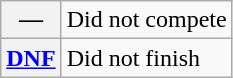<table class="wikitable">
<tr>
<th scope="row">—</th>
<td>Did not compete</td>
</tr>
<tr>
<th scope="row"><a href='#'>DNF</a></th>
<td>Did not finish</td>
</tr>
</table>
